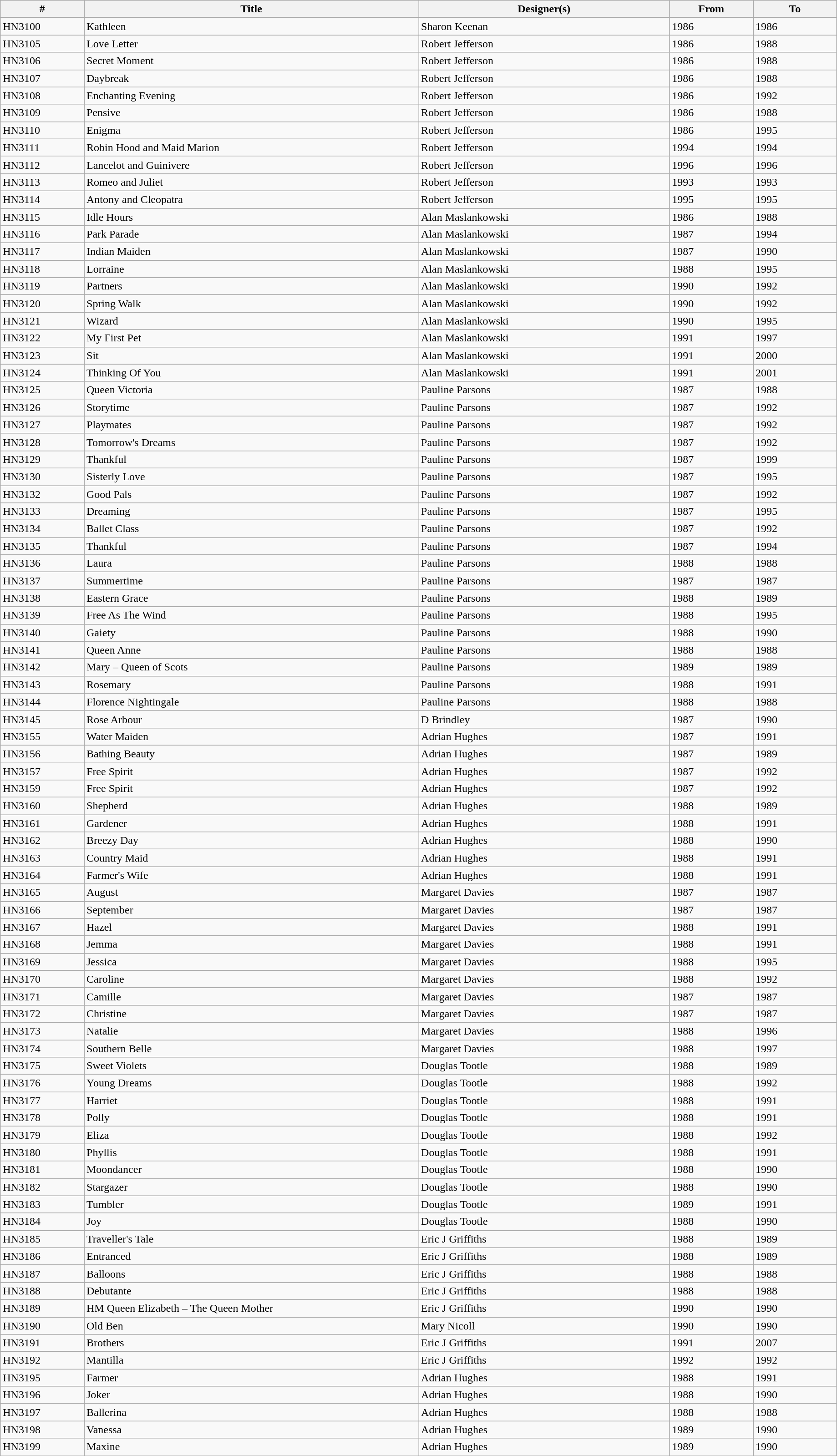<table class="wikitable collapsible" width="97%" border="1" cellpadding="1" cellspacing="0" align="centre">
<tr>
<th width=10%>#</th>
<th width=40%>Title</th>
<th width=30%>Designer(s)</th>
<th width=10%>From</th>
<th width=10%>To</th>
</tr>
<tr>
<td>HN3100</td>
<td>Kathleen</td>
<td>Sharon Keenan</td>
<td>1986</td>
<td>1986</td>
</tr>
<tr>
<td>HN3105</td>
<td>Love Letter</td>
<td>Robert Jefferson</td>
<td>1986</td>
<td>1988</td>
</tr>
<tr>
<td>HN3106</td>
<td>Secret Moment</td>
<td>Robert Jefferson</td>
<td>1986</td>
<td>1988</td>
</tr>
<tr>
<td>HN3107</td>
<td>Daybreak</td>
<td>Robert Jefferson</td>
<td>1986</td>
<td>1988</td>
</tr>
<tr>
<td>HN3108</td>
<td>Enchanting Evening</td>
<td>Robert Jefferson</td>
<td>1986</td>
<td>1992</td>
</tr>
<tr>
<td>HN3109</td>
<td>Pensive</td>
<td>Robert Jefferson</td>
<td>1986</td>
<td>1988</td>
</tr>
<tr>
<td>HN3110</td>
<td>Enigma</td>
<td>Robert Jefferson</td>
<td>1986</td>
<td>1995</td>
</tr>
<tr>
<td>HN3111</td>
<td>Robin Hood and Maid Marion</td>
<td>Robert Jefferson</td>
<td>1994</td>
<td>1994</td>
</tr>
<tr>
<td>HN3112</td>
<td>Lancelot and Guinivere</td>
<td>Robert Jefferson</td>
<td>1996</td>
<td>1996</td>
</tr>
<tr>
<td>HN3113</td>
<td>Romeo and Juliet</td>
<td>Robert Jefferson</td>
<td>1993</td>
<td>1993</td>
</tr>
<tr>
<td>HN3114</td>
<td>Antony and Cleopatra</td>
<td>Robert Jefferson</td>
<td>1995</td>
<td>1995</td>
</tr>
<tr>
<td>HN3115</td>
<td>Idle Hours</td>
<td>Alan Maslankowski</td>
<td>1986</td>
<td>1988</td>
</tr>
<tr>
<td>HN3116</td>
<td>Park Parade</td>
<td>Alan Maslankowski</td>
<td>1987</td>
<td>1994</td>
</tr>
<tr>
<td>HN3117</td>
<td>Indian Maiden</td>
<td>Alan Maslankowski</td>
<td>1987</td>
<td>1990</td>
</tr>
<tr>
<td>HN3118</td>
<td>Lorraine</td>
<td>Alan Maslankowski</td>
<td>1988</td>
<td>1995</td>
</tr>
<tr>
<td>HN3119</td>
<td>Partners</td>
<td>Alan Maslankowski</td>
<td>1990</td>
<td>1992</td>
</tr>
<tr>
<td>HN3120</td>
<td>Spring Walk</td>
<td>Alan Maslankowski</td>
<td>1990</td>
<td>1992</td>
</tr>
<tr>
<td>HN3121</td>
<td>Wizard</td>
<td>Alan Maslankowski</td>
<td>1990</td>
<td>1995</td>
</tr>
<tr>
<td>HN3122</td>
<td>My First Pet</td>
<td>Alan Maslankowski</td>
<td>1991</td>
<td>1997</td>
</tr>
<tr>
<td>HN3123</td>
<td>Sit</td>
<td>Alan Maslankowski</td>
<td>1991</td>
<td>2000</td>
</tr>
<tr>
<td>HN3124</td>
<td>Thinking Of You</td>
<td>Alan Maslankowski</td>
<td>1991</td>
<td>2001</td>
</tr>
<tr>
<td>HN3125</td>
<td>Queen Victoria</td>
<td>Pauline Parsons</td>
<td>1987</td>
<td>1988</td>
</tr>
<tr>
<td>HN3126</td>
<td>Storytime</td>
<td>Pauline Parsons</td>
<td>1987</td>
<td>1992</td>
</tr>
<tr>
<td>HN3127</td>
<td>Playmates</td>
<td>Pauline Parsons</td>
<td>1987</td>
<td>1992</td>
</tr>
<tr>
<td>HN3128</td>
<td>Tomorrow's Dreams</td>
<td>Pauline Parsons</td>
<td>1987</td>
<td>1992</td>
</tr>
<tr>
<td>HN3129</td>
<td>Thankful</td>
<td>Pauline Parsons</td>
<td>1987</td>
<td>1999</td>
</tr>
<tr>
<td>HN3130</td>
<td>Sisterly Love</td>
<td>Pauline Parsons</td>
<td>1987</td>
<td>1995</td>
</tr>
<tr>
<td>HN3132</td>
<td>Good Pals</td>
<td>Pauline Parsons</td>
<td>1987</td>
<td>1992</td>
</tr>
<tr>
<td>HN3133</td>
<td>Dreaming</td>
<td>Pauline Parsons</td>
<td>1987</td>
<td>1995</td>
</tr>
<tr>
<td>HN3134</td>
<td>Ballet Class</td>
<td>Pauline Parsons</td>
<td>1987</td>
<td>1992</td>
</tr>
<tr>
<td>HN3135</td>
<td>Thankful</td>
<td>Pauline Parsons</td>
<td>1987</td>
<td>1994</td>
</tr>
<tr>
<td>HN3136</td>
<td>Laura</td>
<td>Pauline Parsons</td>
<td>1988</td>
<td>1988</td>
</tr>
<tr>
<td>HN3137</td>
<td>Summertime</td>
<td>Pauline Parsons</td>
<td>1987</td>
<td>1987</td>
</tr>
<tr>
<td>HN3138</td>
<td>Eastern Grace</td>
<td>Pauline Parsons</td>
<td>1988</td>
<td>1989</td>
</tr>
<tr>
<td>HN3139</td>
<td>Free As The Wind</td>
<td>Pauline Parsons</td>
<td>1988</td>
<td>1995</td>
</tr>
<tr>
<td>HN3140</td>
<td>Gaiety</td>
<td>Pauline Parsons</td>
<td>1988</td>
<td>1990</td>
</tr>
<tr>
<td>HN3141</td>
<td>Queen Anne</td>
<td>Pauline Parsons</td>
<td>1988</td>
<td>1988</td>
</tr>
<tr>
<td>HN3142</td>
<td>Mary – Queen of Scots</td>
<td>Pauline Parsons</td>
<td>1989</td>
<td>1989</td>
</tr>
<tr>
<td>HN3143</td>
<td>Rosemary</td>
<td>Pauline Parsons</td>
<td>1988</td>
<td>1991</td>
</tr>
<tr>
<td>HN3144</td>
<td>Florence Nightingale</td>
<td>Pauline Parsons</td>
<td>1988</td>
<td>1988</td>
</tr>
<tr>
<td>HN3145</td>
<td>Rose Arbour</td>
<td>D Brindley</td>
<td>1987</td>
<td>1990</td>
</tr>
<tr>
<td>HN3155</td>
<td>Water Maiden</td>
<td>Adrian Hughes</td>
<td>1987</td>
<td>1991</td>
</tr>
<tr>
<td>HN3156</td>
<td>Bathing Beauty</td>
<td>Adrian Hughes</td>
<td>1987</td>
<td>1989</td>
</tr>
<tr>
<td>HN3157</td>
<td>Free Spirit</td>
<td>Adrian Hughes</td>
<td>1987</td>
<td>1992</td>
</tr>
<tr>
<td>HN3159</td>
<td>Free Spirit</td>
<td>Adrian Hughes</td>
<td>1987</td>
<td>1992</td>
</tr>
<tr>
<td>HN3160</td>
<td>Shepherd</td>
<td>Adrian Hughes</td>
<td>1988</td>
<td>1989</td>
</tr>
<tr>
<td>HN3161</td>
<td>Gardener</td>
<td>Adrian Hughes</td>
<td>1988</td>
<td>1991</td>
</tr>
<tr>
<td>HN3162</td>
<td>Breezy Day</td>
<td>Adrian Hughes</td>
<td>1988</td>
<td>1990</td>
</tr>
<tr>
<td>HN3163</td>
<td>Country Maid</td>
<td>Adrian Hughes</td>
<td>1988</td>
<td>1991</td>
</tr>
<tr>
<td>HN3164</td>
<td>Farmer's Wife</td>
<td>Adrian Hughes</td>
<td>1988</td>
<td>1991</td>
</tr>
<tr>
<td>HN3165</td>
<td>August</td>
<td>Margaret Davies</td>
<td>1987</td>
<td>1987</td>
</tr>
<tr>
<td>HN3166</td>
<td>September</td>
<td>Margaret Davies</td>
<td>1987</td>
<td>1987</td>
</tr>
<tr>
<td>HN3167</td>
<td>Hazel</td>
<td>Margaret Davies</td>
<td>1988</td>
<td>1991</td>
</tr>
<tr>
<td>HN3168</td>
<td>Jemma</td>
<td>Margaret Davies</td>
<td>1988</td>
<td>1991</td>
</tr>
<tr>
<td>HN3169</td>
<td>Jessica</td>
<td>Margaret Davies</td>
<td>1988</td>
<td>1995</td>
</tr>
<tr>
<td>HN3170</td>
<td>Caroline</td>
<td>Margaret Davies</td>
<td>1988</td>
<td>1992</td>
</tr>
<tr>
<td>HN3171</td>
<td>Camille</td>
<td>Margaret Davies</td>
<td>1987</td>
<td>1987</td>
</tr>
<tr>
<td>HN3172</td>
<td>Christine</td>
<td>Margaret Davies</td>
<td>1987</td>
<td>1987</td>
</tr>
<tr>
<td>HN3173</td>
<td>Natalie</td>
<td>Margaret Davies</td>
<td>1988</td>
<td>1996</td>
</tr>
<tr>
<td>HN3174</td>
<td>Southern Belle</td>
<td>Margaret Davies</td>
<td>1988</td>
<td>1997</td>
</tr>
<tr>
<td>HN3175</td>
<td>Sweet Violets</td>
<td>Douglas Tootle</td>
<td>1988</td>
<td>1989</td>
</tr>
<tr>
<td>HN3176</td>
<td>Young Dreams</td>
<td>Douglas Tootle</td>
<td>1988</td>
<td>1992</td>
</tr>
<tr>
<td>HN3177</td>
<td>Harriet</td>
<td>Douglas Tootle</td>
<td>1988</td>
<td>1991</td>
</tr>
<tr>
<td>HN3178</td>
<td>Polly</td>
<td>Douglas Tootle</td>
<td>1988</td>
<td>1991</td>
</tr>
<tr>
<td>HN3179</td>
<td>Eliza</td>
<td>Douglas Tootle</td>
<td>1988</td>
<td>1992</td>
</tr>
<tr>
<td>HN3180</td>
<td>Phyllis</td>
<td>Douglas Tootle</td>
<td>1988</td>
<td>1991</td>
</tr>
<tr>
<td>HN3181</td>
<td>Moondancer</td>
<td>Douglas Tootle</td>
<td>1988</td>
<td>1990</td>
</tr>
<tr>
<td>HN3182</td>
<td>Stargazer</td>
<td>Douglas Tootle</td>
<td>1988</td>
<td>1990</td>
</tr>
<tr>
<td>HN3183</td>
<td>Tumbler</td>
<td>Douglas Tootle</td>
<td>1989</td>
<td>1991</td>
</tr>
<tr>
<td>HN3184</td>
<td>Joy</td>
<td>Douglas Tootle</td>
<td>1988</td>
<td>1990</td>
</tr>
<tr>
<td>HN3185</td>
<td>Traveller's Tale</td>
<td>Eric J Griffiths</td>
<td>1988</td>
<td>1989</td>
</tr>
<tr>
<td>HN3186</td>
<td>Entranced</td>
<td>Eric J Griffiths</td>
<td>1988</td>
<td>1989</td>
</tr>
<tr>
<td>HN3187</td>
<td>Balloons</td>
<td>Eric J Griffiths</td>
<td>1988</td>
<td>1988</td>
</tr>
<tr>
<td>HN3188</td>
<td>Debutante</td>
<td>Eric J Griffiths</td>
<td>1988</td>
<td>1988</td>
</tr>
<tr>
<td>HN3189</td>
<td>HM Queen Elizabeth – The Queen Mother</td>
<td>Eric J Griffiths</td>
<td>1990</td>
<td>1990</td>
</tr>
<tr>
<td>HN3190</td>
<td>Old Ben</td>
<td>Mary Nicoll</td>
<td>1990</td>
<td>1990</td>
</tr>
<tr>
<td>HN3191</td>
<td>Brothers</td>
<td>Eric J Griffiths</td>
<td>1991</td>
<td>2007</td>
</tr>
<tr>
<td>HN3192</td>
<td>Mantilla</td>
<td>Eric J Griffiths</td>
<td>1992</td>
<td>1992</td>
</tr>
<tr>
<td>HN3195</td>
<td>Farmer</td>
<td>Adrian Hughes</td>
<td>1988</td>
<td>1991</td>
</tr>
<tr>
<td>HN3196</td>
<td>Joker</td>
<td>Adrian Hughes</td>
<td>1988</td>
<td>1990</td>
</tr>
<tr>
<td>HN3197</td>
<td>Ballerina</td>
<td>Adrian Hughes</td>
<td>1988</td>
<td>1988</td>
</tr>
<tr>
<td>HN3198</td>
<td>Vanessa</td>
<td>Adrian Hughes</td>
<td>1989</td>
<td>1990</td>
</tr>
<tr>
<td>HN3199</td>
<td>Maxine</td>
<td>Adrian Hughes</td>
<td>1989</td>
<td>1990</td>
</tr>
<tr>
</tr>
</table>
